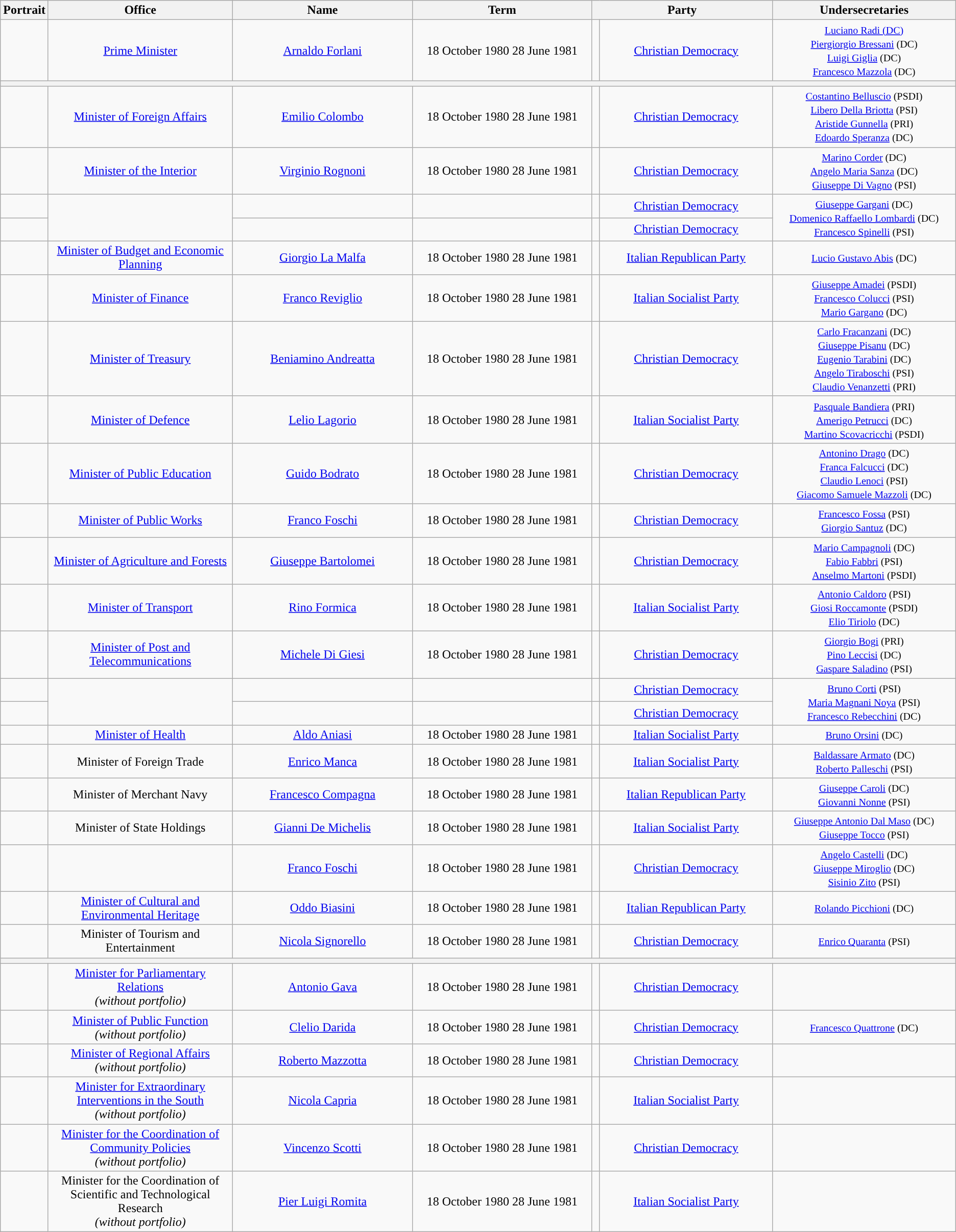<table class="wikitable" style="text-align:center">
<tr>
<th>Portrait</th>
<th width=20%>Office</th>
<th width=20%>Name</th>
<th width=20%>Term</th>
<th width=20% colspan=2>Party</th>
<th width=20%>Undersecretaries</th>
</tr>
<tr>
<td></td>
<td><a href='#'>Prime Minister</a></td>
<td><a href='#'>Arnaldo Forlani</a></td>
<td>18 October 1980  28 June 1981</td>
<td style="background:"></td>
<td><a href='#'>Christian Democracy</a></td>
<td><small><a href='#'>Luciano Radi (DC)</a> <br> <a href='#'>Piergiorgio Bressani</a> (DC) <br> <a href='#'>Luigi Giglia</a> (DC) <br> <a href='#'>Francesco Mazzola</a> (DC)</small></td>
</tr>
<tr>
<th colspan="7"></th>
</tr>
<tr>
<td></td>
<td><a href='#'>Minister of Foreign Affairs</a></td>
<td><a href='#'>Emilio Colombo</a></td>
<td>18 October 1980  28 June 1981</td>
<td style="background:"></td>
<td><a href='#'>Christian Democracy</a></td>
<td><small><a href='#'>Costantino Belluscio</a> (PSDI) <br> <a href='#'>Libero Della Briotta</a> (PSI) <br> <a href='#'>Aristide Gunnella</a> (PRI) <br> <a href='#'>Edoardo Speranza</a> (DC)</small></td>
</tr>
<tr>
<td></td>
<td><a href='#'>Minister of the Interior</a></td>
<td><a href='#'>Virginio Rognoni</a></td>
<td>18 October 1980  28 June 1981</td>
<td style="background:"></td>
<td><a href='#'>Christian Democracy</a></td>
<td><small><a href='#'>Marino Corder</a> (DC) <br> <a href='#'>Angelo Maria Sanza</a> (DC) <br> <a href='#'>Giuseppe Di Vagno</a> (PSI)</small></td>
</tr>
<tr>
<td></td>
<td rowspan=2></td>
<td></td>
<td></td>
<td style="background:"></td>
<td><a href='#'>Christian Democracy</a></td>
<td rowspan="2"><small><a href='#'>Giuseppe Gargani</a> (DC) <br> <a href='#'>Domenico Raffaello Lombardi</a> (DC) <br> <a href='#'>Francesco Spinelli</a> (PSI)</small></td>
</tr>
<tr>
<td></td>
<td></td>
<td></td>
<td style="background:"></td>
<td><a href='#'>Christian Democracy</a></td>
</tr>
<tr>
<td></td>
<td><a href='#'>Minister of Budget and Economic Planning</a></td>
<td><a href='#'>Giorgio La Malfa</a></td>
<td>18 October 1980  28 June 1981</td>
<td style="background:"></td>
<td><a href='#'>Italian Republican Party</a></td>
<td><small><a href='#'>Lucio Gustavo Abis</a> (DC)</small></td>
</tr>
<tr>
<td></td>
<td><a href='#'>Minister of Finance</a></td>
<td><a href='#'>Franco Reviglio</a></td>
<td>18 October 1980  28 June 1981</td>
<td style="background:"></td>
<td><a href='#'>Italian Socialist Party</a></td>
<td><small><a href='#'>Giuseppe Amadei</a> (PSDI) <br> <a href='#'>Francesco Colucci</a> (PSI) <br> <a href='#'>Mario Gargano</a> (DC)</small></td>
</tr>
<tr>
<td></td>
<td><a href='#'>Minister of Treasury</a></td>
<td><a href='#'>Beniamino Andreatta</a></td>
<td>18 October 1980  28 June 1981</td>
<td style="background:"></td>
<td><a href='#'>Christian Democracy</a></td>
<td><small><a href='#'>Carlo Fracanzani</a> (DC) <br> <a href='#'>Giuseppe Pisanu</a> (DC) <br> <a href='#'>Eugenio Tarabini</a> (DC) <br> <a href='#'>Angelo Tiraboschi</a> (PSI) <br> <a href='#'>Claudio Venanzetti</a> (PRI)</small></td>
</tr>
<tr>
<td></td>
<td><a href='#'>Minister of Defence</a></td>
<td><a href='#'>Lelio Lagorio</a></td>
<td>18 October 1980  28 June 1981</td>
<td style="background:"></td>
<td><a href='#'>Italian Socialist Party</a></td>
<td><small><a href='#'>Pasquale Bandiera</a> (PRI) <br> <a href='#'>Amerigo Petrucci</a> (DC) <br> <a href='#'>Martino Scovacricchi</a> (PSDI)</small></td>
</tr>
<tr>
<td></td>
<td><a href='#'>Minister of Public Education</a></td>
<td><a href='#'>Guido Bodrato</a></td>
<td>18 October 1980  28 June 1981</td>
<td style="background:"></td>
<td><a href='#'>Christian Democracy</a></td>
<td><small><a href='#'>Antonino Drago</a> (DC) <br> <a href='#'>Franca Falcucci</a> (DC) <br> <a href='#'>Claudio Lenoci</a> (PSI) <br> <a href='#'>Giacomo Samuele Mazzoli</a> (DC)</small></td>
</tr>
<tr>
<td></td>
<td><a href='#'>Minister of Public Works</a></td>
<td><a href='#'>Franco Foschi</a></td>
<td>18 October 1980  28 June 1981</td>
<td style="background:"></td>
<td><a href='#'>Christian Democracy</a></td>
<td><small><a href='#'>Francesco Fossa</a> (PSI) <br> <a href='#'>Giorgio Santuz</a> (DC)</small></td>
</tr>
<tr>
<td></td>
<td><a href='#'>Minister of Agriculture and Forests</a></td>
<td><a href='#'>Giuseppe Bartolomei</a></td>
<td>18 October 1980  28 June 1981</td>
<td style="background:"></td>
<td><a href='#'>Christian Democracy</a></td>
<td><small><a href='#'>Mario Campagnoli</a> (DC) <br> <a href='#'>Fabio Fabbri</a> (PSI) <br> <a href='#'>Anselmo Martoni</a> (PSDI)</small></td>
</tr>
<tr>
<td></td>
<td><a href='#'>Minister of Transport</a></td>
<td><a href='#'>Rino Formica</a></td>
<td>18 October 1980  28 June 1981</td>
<td style="background:"></td>
<td><a href='#'>Italian Socialist Party</a></td>
<td><small><a href='#'>Antonio Caldoro</a> (PSI) <br> <a href='#'>Giosi Roccamonte</a> (PSDI) <br> <a href='#'>Elio Tiriolo</a> (DC)</small></td>
</tr>
<tr>
<td></td>
<td><a href='#'>Minister of Post and Telecommunications</a></td>
<td><a href='#'>Michele Di Giesi</a></td>
<td>18 October 1980  28 June 1981</td>
<td style="background:"></td>
<td><a href='#'>Christian Democracy</a></td>
<td><small><a href='#'>Giorgio Bogi</a> (PRI) <br> <a href='#'>Pino Leccisi</a> (DC) <br> <a href='#'>Gaspare Saladino</a> (PSI)</small></td>
</tr>
<tr>
<td></td>
<td rowspan=2></td>
<td></td>
<td></td>
<td style="background:"></td>
<td><a href='#'>Christian Democracy</a></td>
<td rowspan="2"><small><a href='#'>Bruno Corti</a> (PSI) <br> <a href='#'>Maria Magnani Noya</a> (PSI) <br> <a href='#'>Francesco Rebecchini</a> (DC)</small></td>
</tr>
<tr>
<td></td>
<td></td>
<td></td>
<td style="background:"></td>
<td><a href='#'>Christian Democracy</a></td>
</tr>
<tr>
<td></td>
<td><a href='#'>Minister of Health</a></td>
<td><a href='#'>Aldo Aniasi</a></td>
<td>18 October 1980  28 June 1981</td>
<td style="background:"></td>
<td><a href='#'>Italian Socialist Party</a></td>
<td><small><a href='#'>Bruno Orsini</a> (DC)</small></td>
</tr>
<tr>
<td></td>
<td>Minister of Foreign Trade</td>
<td><a href='#'>Enrico Manca</a></td>
<td>18 October 1980  28 June 1981</td>
<td style="background:"></td>
<td><a href='#'>Italian Socialist Party</a></td>
<td><small><a href='#'>Baldassare Armato</a> (DC) <br> <a href='#'>Roberto Palleschi</a> (PSI)</small></td>
</tr>
<tr>
<td></td>
<td>Minister of Merchant Navy</td>
<td><a href='#'>Francesco Compagna</a></td>
<td>18 October 1980  28 June 1981</td>
<td style="background:"></td>
<td><a href='#'>Italian Republican Party</a></td>
<td><small><a href='#'>Giuseppe Caroli</a> (DC) <br> <a href='#'>Giovanni Nonne</a> (PSI)</small></td>
</tr>
<tr>
<td></td>
<td>Minister of State Holdings</td>
<td><a href='#'>Gianni De Michelis</a></td>
<td>18 October 1980  28 June 1981</td>
<td style="background:"></td>
<td><a href='#'>Italian Socialist Party</a></td>
<td><small><a href='#'>Giuseppe Antonio Dal Maso</a> (DC) <br> <a href='#'>Giuseppe Tocco</a> (PSI)</small></td>
</tr>
<tr>
<td></td>
<td></td>
<td><a href='#'>Franco Foschi</a></td>
<td>18 October 1980  28 June 1981</td>
<td style="background:"></td>
<td><a href='#'>Christian Democracy</a></td>
<td><small><a href='#'>Angelo Castelli</a> (DC) <br> <a href='#'>Giuseppe Miroglio</a> (DC) <br> <a href='#'>Sisinio Zito</a> (PSI)</small></td>
</tr>
<tr>
<td></td>
<td><a href='#'>Minister of Cultural and Environmental Heritage</a></td>
<td><a href='#'>Oddo Biasini</a></td>
<td>18 October 1980  28 June 1981</td>
<td style="background:"></td>
<td><a href='#'>Italian Republican Party</a></td>
<td><small><a href='#'>Rolando Picchioni</a> (DC)</small></td>
</tr>
<tr>
<td></td>
<td>Minister of Tourism and Entertainment</td>
<td><a href='#'>Nicola Signorello</a></td>
<td>18 October 1980  28 June 1981</td>
<td style="background:"></td>
<td><a href='#'>Christian Democracy</a></td>
<td><small><a href='#'>Enrico Quaranta</a> (PSI)</small></td>
</tr>
<tr>
<th colspan="7"></th>
</tr>
<tr>
<td></td>
<td><a href='#'>Minister for Parliamentary Relations</a> <br> <em>(without portfolio)</em></td>
<td><a href='#'>Antonio Gava</a></td>
<td>18 October 1980  28 June 1981</td>
<td style="background:"></td>
<td><a href='#'>Christian Democracy</a></td>
<td></td>
</tr>
<tr>
<td></td>
<td><a href='#'>Minister of Public Function</a> <br> <em>(without portfolio)</em></td>
<td><a href='#'>Clelio Darida</a></td>
<td>18 October 1980  28 June 1981</td>
<td style="background:"></td>
<td><a href='#'>Christian Democracy</a></td>
<td><small><a href='#'>Francesco Quattrone</a> (DC)</small></td>
</tr>
<tr>
<td></td>
<td><a href='#'>Minister of Regional Affairs</a> <br> <em>(without portfolio)</em></td>
<td><a href='#'>Roberto Mazzotta</a></td>
<td>18 October 1980  28 June 1981</td>
<td style="background:"></td>
<td><a href='#'>Christian Democracy</a></td>
<td></td>
</tr>
<tr>
<td></td>
<td><a href='#'>Minister for Extraordinary Interventions in the South</a> <br> <em>(without portfolio)</em></td>
<td><a href='#'>Nicola Capria</a></td>
<td>18 October 1980  28 June 1981</td>
<td style="background:"></td>
<td><a href='#'>Italian Socialist Party</a></td>
<td></td>
</tr>
<tr>
<td></td>
<td><a href='#'>Minister for the Coordination of Community Policies</a> <br> <em>(without portfolio)</em></td>
<td><a href='#'>Vincenzo Scotti</a></td>
<td>18 October 1980  28 June 1981</td>
<td style="background:"></td>
<td><a href='#'>Christian Democracy</a></td>
<td></td>
</tr>
<tr>
<td></td>
<td>Minister for the Coordination of Scientific and Technological Research <br> <em>(without portfolio)</em></td>
<td><a href='#'>Pier Luigi Romita</a></td>
<td>18 October 1980  28 June 1981</td>
<td style="background:"></td>
<td><a href='#'>Italian Socialist Party</a></td>
<td></td>
</tr>
</table>
